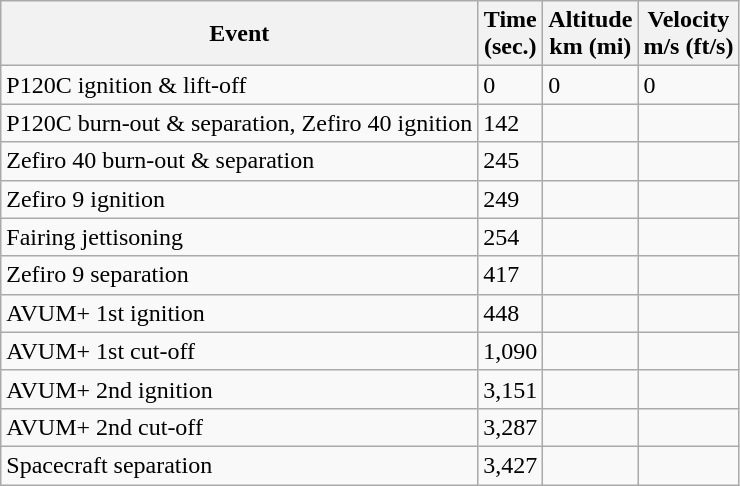<table class="wikitable sticky-header">
<tr>
<th>Event</th>
<th>Time<br>(sec.)</th>
<th>Altitude<br>km (mi)</th>
<th>Velocity<br>m/s (ft/s)</th>
</tr>
<tr>
<td>P120C ignition & lift-off</td>
<td>0</td>
<td>0</td>
<td>0</td>
</tr>
<tr>
<td>P120C burn-out & separation, Zefiro 40 ignition</td>
<td>142</td>
<td></td>
<td></td>
</tr>
<tr>
<td>Zefiro 40 burn-out & separation</td>
<td>245</td>
<td></td>
<td></td>
</tr>
<tr>
<td>Zefiro 9 ignition</td>
<td>249</td>
<td></td>
<td></td>
</tr>
<tr>
<td>Fairing jettisoning</td>
<td>254</td>
<td></td>
<td></td>
</tr>
<tr>
<td>Zefiro 9 separation</td>
<td>417</td>
<td></td>
<td></td>
</tr>
<tr>
<td>AVUM+ 1st ignition</td>
<td>448</td>
<td></td>
<td></td>
</tr>
<tr>
<td>AVUM+ 1st cut-off</td>
<td>1,090</td>
<td></td>
<td></td>
</tr>
<tr>
<td>AVUM+ 2nd ignition</td>
<td>3,151</td>
<td></td>
<td></td>
</tr>
<tr>
<td>AVUM+ 2nd cut-off</td>
<td>3,287</td>
<td></td>
<td></td>
</tr>
<tr>
<td>Spacecraft separation</td>
<td>3,427</td>
<td></td>
<td></td>
</tr>
</table>
